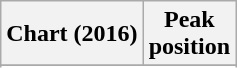<table class="wikitable sortable plainrowheaders" style="text-align:center">
<tr>
<th scope="col">Chart (2016)</th>
<th scope="col">Peak<br> position</th>
</tr>
<tr>
</tr>
<tr>
</tr>
<tr>
</tr>
<tr>
</tr>
<tr>
</tr>
<tr>
</tr>
<tr>
</tr>
<tr>
</tr>
<tr>
</tr>
<tr>
</tr>
<tr>
</tr>
</table>
